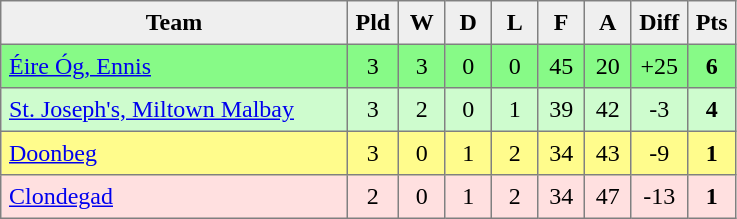<table style=border-collapse:collapse border=1 cellspacing=0 cellpadding=5>
<tr align=center bgcolor=#efefef>
<th width=220>Team</th>
<th width=20>Pld</th>
<th width=20>W</th>
<th width=20>D</th>
<th width=20>L</th>
<th width=20>F</th>
<th width=20>A</th>
<th width=20>Diff</th>
<th width=20>Pts</th>
</tr>
<tr align=center style="background:#87FA87;">
<td style="text-align:left;"> <a href='#'>Éire Óg, Ennis</a></td>
<td>3</td>
<td>3</td>
<td>0</td>
<td>0</td>
<td>45</td>
<td>20</td>
<td>+25</td>
<td><strong>6</strong></td>
</tr>
<tr align=center style="background:#CEFCCE;">
<td style="text-align:left;"> <a href='#'>St. Joseph's, Miltown Malbay</a></td>
<td>3</td>
<td>2</td>
<td>0</td>
<td>1</td>
<td>39</td>
<td>42</td>
<td>-3</td>
<td><strong>4</strong></td>
</tr>
<tr align=center style="background:#FFFC8C;">
<td style="text-align:left;"> <a href='#'>Doonbeg</a></td>
<td>3</td>
<td>0</td>
<td>1</td>
<td>2</td>
<td>34</td>
<td>43</td>
<td>-9</td>
<td><strong>1</strong></td>
</tr>
<tr align=center style="background:#FFE0E0;">
<td style="text-align:left;"> <a href='#'>Clondegad</a></td>
<td>2</td>
<td>0</td>
<td>1</td>
<td>2</td>
<td>34</td>
<td>47</td>
<td>-13</td>
<td><strong>1</strong></td>
</tr>
</table>
